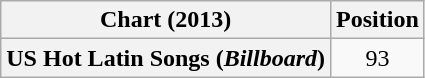<table class="wikitable plainrowheaders" style="text-align:center;">
<tr>
<th scope="col">Chart (2013)</th>
<th scope="col">Position</th>
</tr>
<tr>
<th scope="row">US Hot Latin Songs (<em>Billboard</em>)</th>
<td>93</td>
</tr>
</table>
